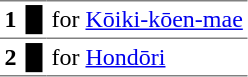<table border="1" cellspacing="0" cellpadding="3" frame="hsides" rules="rows" style="margin-top:.4em; text-align:left">
<tr>
<th>1</th>
<td><span>█</span></td>
<td>for <a href='#'>Kōiki-kōen-mae</a></td>
</tr>
<tr>
<th>2</th>
<td><span>█</span></td>
<td>for <a href='#'>Hondōri</a></td>
</tr>
</table>
